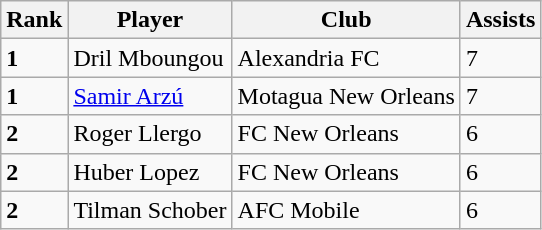<table class="wikitable">
<tr>
<th>Rank</th>
<th>Player</th>
<th>Club</th>
<th>Assists</th>
</tr>
<tr>
<td><strong>1</strong></td>
<td>Dril Mboungou</td>
<td>Alexandria FC</td>
<td>7</td>
</tr>
<tr>
<td><strong>1</strong></td>
<td><a href='#'>Samir Arzú</a></td>
<td>Motagua New Orleans</td>
<td>7</td>
</tr>
<tr>
<td><strong>2</strong></td>
<td>Roger Llergo</td>
<td>FC New Orleans</td>
<td>6</td>
</tr>
<tr>
<td><strong>2</strong></td>
<td>Huber Lopez</td>
<td>FC New Orleans</td>
<td>6</td>
</tr>
<tr>
<td><strong>2</strong></td>
<td>Tilman Schober</td>
<td>AFC Mobile</td>
<td>6</td>
</tr>
</table>
